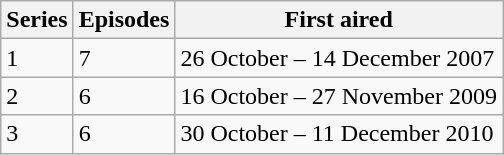<table class="wikitable">
<tr>
<th>Series</th>
<th>Episodes</th>
<th>First aired</th>
</tr>
<tr>
<td>1</td>
<td>7</td>
<td>26 October – 14 December 2007</td>
</tr>
<tr>
<td>2</td>
<td>6</td>
<td>16 October – 27 November 2009</td>
</tr>
<tr>
<td>3</td>
<td>6</td>
<td>30 October – 11 December 2010</td>
</tr>
</table>
